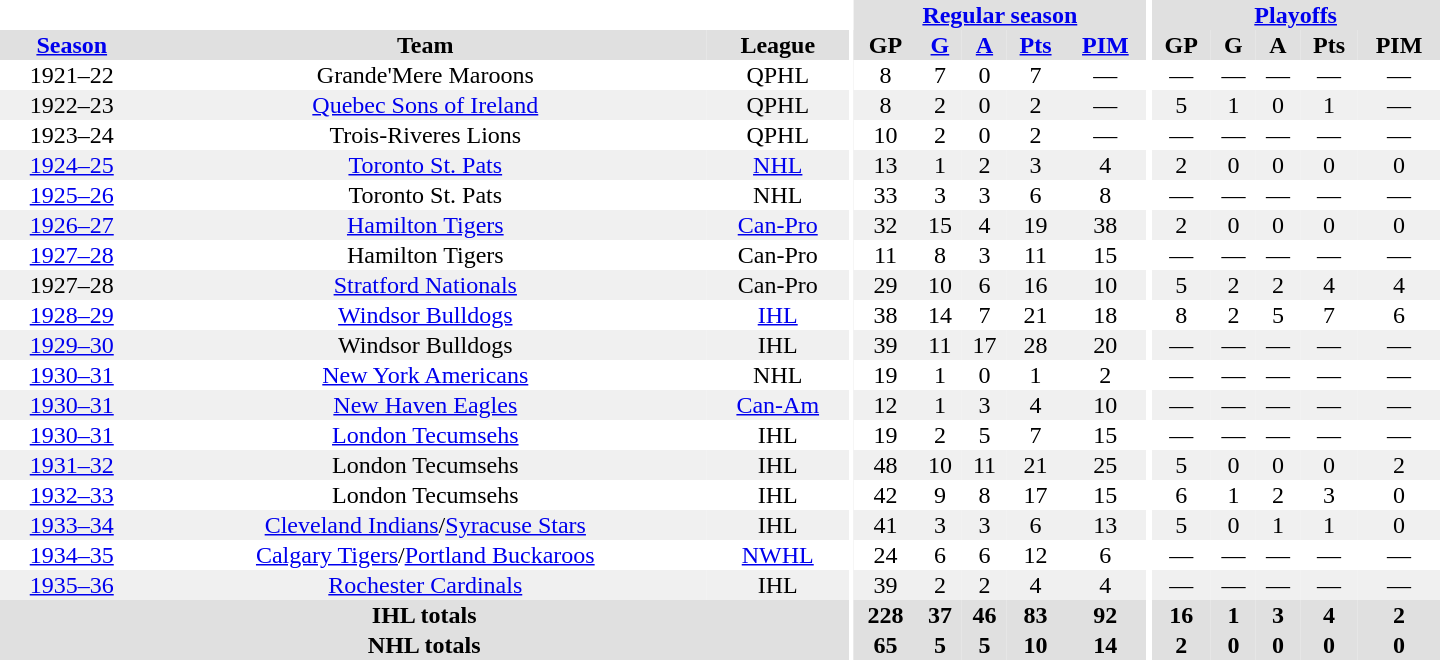<table border="0" cellpadding="1" cellspacing="0" style="text-align:center; width:60em">
<tr bgcolor="#e0e0e0">
<th colspan="3" bgcolor="#ffffff"></th>
<th rowspan="100" bgcolor="#ffffff"></th>
<th colspan="5"><a href='#'>Regular season</a></th>
<th rowspan="100" bgcolor="#ffffff"></th>
<th colspan="5"><a href='#'>Playoffs</a></th>
</tr>
<tr bgcolor="#e0e0e0">
<th><a href='#'>Season</a></th>
<th>Team</th>
<th>League</th>
<th>GP</th>
<th><a href='#'>G</a></th>
<th><a href='#'>A</a></th>
<th><a href='#'>Pts</a></th>
<th><a href='#'>PIM</a></th>
<th>GP</th>
<th>G</th>
<th>A</th>
<th>Pts</th>
<th>PIM</th>
</tr>
<tr>
<td>1921–22</td>
<td>Grande'Mere Maroons</td>
<td>QPHL</td>
<td>8</td>
<td>7</td>
<td>0</td>
<td>7</td>
<td>—</td>
<td>—</td>
<td>—</td>
<td>—</td>
<td>—</td>
<td>—</td>
</tr>
<tr bgcolor="#f0f0f0">
<td>1922–23</td>
<td><a href='#'>Quebec Sons of Ireland</a></td>
<td>QPHL</td>
<td>8</td>
<td>2</td>
<td>0</td>
<td>2</td>
<td>—</td>
<td>5</td>
<td>1</td>
<td>0</td>
<td>1</td>
<td>—</td>
</tr>
<tr>
<td>1923–24</td>
<td>Trois-Riveres Lions</td>
<td>QPHL</td>
<td>10</td>
<td>2</td>
<td>0</td>
<td>2</td>
<td>—</td>
<td>—</td>
<td>—</td>
<td>—</td>
<td>—</td>
<td>—</td>
</tr>
<tr bgcolor="#f0f0f0">
<td><a href='#'>1924–25</a></td>
<td><a href='#'>Toronto St. Pats</a></td>
<td><a href='#'>NHL</a></td>
<td>13</td>
<td>1</td>
<td>2</td>
<td>3</td>
<td>4</td>
<td>2</td>
<td>0</td>
<td>0</td>
<td>0</td>
<td>0</td>
</tr>
<tr>
<td><a href='#'>1925–26</a></td>
<td>Toronto St. Pats</td>
<td>NHL</td>
<td>33</td>
<td>3</td>
<td>3</td>
<td>6</td>
<td>8</td>
<td>—</td>
<td>—</td>
<td>—</td>
<td>—</td>
<td>—</td>
</tr>
<tr bgcolor="#f0f0f0">
<td><a href='#'>1926–27</a></td>
<td><a href='#'>Hamilton Tigers</a></td>
<td><a href='#'>Can-Pro</a></td>
<td>32</td>
<td>15</td>
<td>4</td>
<td>19</td>
<td>38</td>
<td>2</td>
<td>0</td>
<td>0</td>
<td>0</td>
<td>0</td>
</tr>
<tr>
<td><a href='#'>1927–28</a></td>
<td>Hamilton Tigers</td>
<td>Can-Pro</td>
<td>11</td>
<td>8</td>
<td>3</td>
<td>11</td>
<td>15</td>
<td>—</td>
<td>—</td>
<td>—</td>
<td>—</td>
<td>—</td>
</tr>
<tr bgcolor="#f0f0f0">
<td>1927–28</td>
<td><a href='#'>Stratford Nationals</a></td>
<td>Can-Pro</td>
<td>29</td>
<td>10</td>
<td>6</td>
<td>16</td>
<td>10</td>
<td>5</td>
<td>2</td>
<td>2</td>
<td>4</td>
<td>4</td>
</tr>
<tr>
<td><a href='#'>1928–29</a></td>
<td><a href='#'>Windsor Bulldogs</a></td>
<td><a href='#'>IHL</a></td>
<td>38</td>
<td>14</td>
<td>7</td>
<td>21</td>
<td>18</td>
<td>8</td>
<td>2</td>
<td>5</td>
<td>7</td>
<td>6</td>
</tr>
<tr bgcolor="#f0f0f0">
<td><a href='#'>1929–30</a></td>
<td>Windsor Bulldogs</td>
<td>IHL</td>
<td>39</td>
<td>11</td>
<td>17</td>
<td>28</td>
<td>20</td>
<td>—</td>
<td>—</td>
<td>—</td>
<td>—</td>
<td>—</td>
</tr>
<tr>
<td><a href='#'>1930–31</a></td>
<td><a href='#'>New York Americans</a></td>
<td>NHL</td>
<td>19</td>
<td>1</td>
<td>0</td>
<td>1</td>
<td>2</td>
<td>—</td>
<td>—</td>
<td>—</td>
<td>—</td>
<td>—</td>
</tr>
<tr bgcolor="#f0f0f0">
<td><a href='#'>1930–31</a></td>
<td><a href='#'>New Haven Eagles</a></td>
<td><a href='#'>Can-Am</a></td>
<td>12</td>
<td>1</td>
<td>3</td>
<td>4</td>
<td>10</td>
<td>—</td>
<td>—</td>
<td>—</td>
<td>—</td>
<td>—</td>
</tr>
<tr>
<td><a href='#'>1930–31</a></td>
<td><a href='#'>London Tecumsehs</a></td>
<td>IHL</td>
<td>19</td>
<td>2</td>
<td>5</td>
<td>7</td>
<td>15</td>
<td>—</td>
<td>—</td>
<td>—</td>
<td>—</td>
<td>—</td>
</tr>
<tr bgcolor="#f0f0f0">
<td><a href='#'>1931–32</a></td>
<td>London Tecumsehs</td>
<td>IHL</td>
<td>48</td>
<td>10</td>
<td>11</td>
<td>21</td>
<td>25</td>
<td>5</td>
<td>0</td>
<td>0</td>
<td>0</td>
<td>2</td>
</tr>
<tr>
<td><a href='#'>1932–33</a></td>
<td>London Tecumsehs</td>
<td>IHL</td>
<td>42</td>
<td>9</td>
<td>8</td>
<td>17</td>
<td>15</td>
<td>6</td>
<td>1</td>
<td>2</td>
<td>3</td>
<td>0</td>
</tr>
<tr bgcolor="#f0f0f0">
<td><a href='#'>1933–34</a></td>
<td><a href='#'>Cleveland Indians</a>/<a href='#'>Syracuse Stars</a></td>
<td>IHL</td>
<td>41</td>
<td>3</td>
<td>3</td>
<td>6</td>
<td>13</td>
<td>5</td>
<td>0</td>
<td>1</td>
<td>1</td>
<td>0</td>
</tr>
<tr>
<td><a href='#'>1934–35</a></td>
<td><a href='#'>Calgary Tigers</a>/<a href='#'>Portland Buckaroos</a></td>
<td><a href='#'>NWHL</a></td>
<td>24</td>
<td>6</td>
<td>6</td>
<td>12</td>
<td>6</td>
<td>—</td>
<td>—</td>
<td>—</td>
<td>—</td>
<td>—</td>
</tr>
<tr bgcolor="#f0f0f0">
<td><a href='#'>1935–36</a></td>
<td><a href='#'>Rochester Cardinals</a></td>
<td>IHL</td>
<td>39</td>
<td>2</td>
<td>2</td>
<td>4</td>
<td>4</td>
<td>—</td>
<td>—</td>
<td>—</td>
<td>—</td>
<td>—</td>
</tr>
<tr bgcolor="#e0e0e0">
<th colspan="3">IHL totals</th>
<th>228</th>
<th>37</th>
<th>46</th>
<th>83</th>
<th>92</th>
<th>16</th>
<th>1</th>
<th>3</th>
<th>4</th>
<th>2</th>
</tr>
<tr bgcolor="#e0e0e0">
<th colspan="3">NHL totals</th>
<th>65</th>
<th>5</th>
<th>5</th>
<th>10</th>
<th>14</th>
<th>2</th>
<th>0</th>
<th>0</th>
<th>0</th>
<th>0</th>
</tr>
</table>
